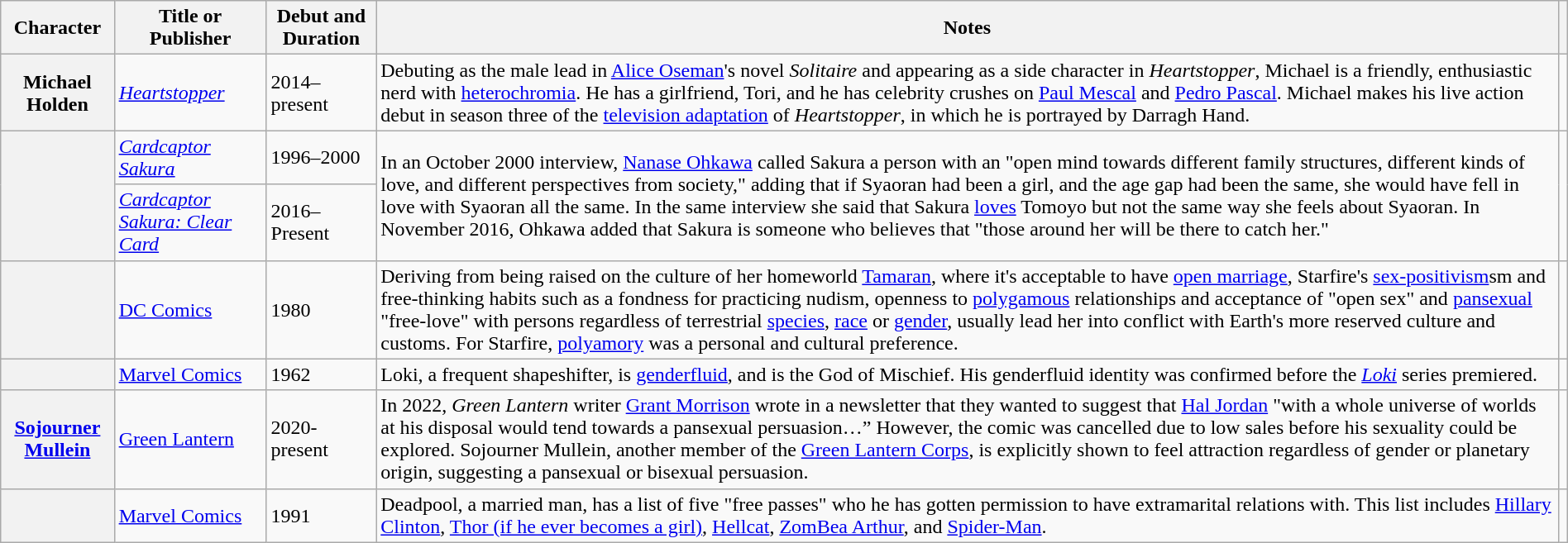<table class="wikitable sortable" style="width: 100%">
<tr>
<th>Character</th>
<th>Title or Publisher</th>
<th>Debut and Duration</th>
<th scope="col" class="unsortable">Notes</th>
<th scope="col" class="unsortable"></th>
</tr>
<tr>
<th>Michael Holden</th>
<td><em><a href='#'>Heartstopper</a></em></td>
<td>2014–present</td>
<td>Debuting as the male lead in <a href='#'>Alice Oseman</a>'s novel <em>Solitaire</em> and appearing as a side character in <em>Heartstopper</em>, Michael is a friendly, enthusiastic nerd with <a href='#'>heterochromia</a>. He has a girlfriend, Tori, and he has celebrity crushes on <a href='#'>Paul Mescal</a> and <a href='#'>Pedro Pascal</a>. Michael makes his live action debut in season three of the <a href='#'>television adaptation</a> of <em>Heartstopper</em>, in which he is portrayed by Darragh Hand.</td>
</tr>
<tr>
<th rowspan="2" scope="row"></th>
<td><em><a href='#'>Cardcaptor Sakura</a></em></td>
<td>1996–2000</td>
<td rowspan="2">In an October 2000 interview, <a href='#'>Nanase Ohkawa</a> called Sakura a person with an "open mind towards different family structures, different kinds of love, and different perspectives from society," adding that if Syaoran had been a girl, and the age gap had been the same, she would have fell in love with Syaoran all the same. In the same interview she said that Sakura <a href='#'>loves</a> Tomoyo but not the same way she feels about Syaoran. In November 2016, Ohkawa added that Sakura is someone who believes that "those around her will be there to catch her."</td>
<td rowspan="2"></td>
</tr>
<tr>
<td><em><a href='#'>Cardcaptor Sakura: Clear Card</a></em></td>
<td>2016–Present</td>
</tr>
<tr>
<th scope="row"></th>
<td><a href='#'>DC Comics</a></td>
<td>1980</td>
<td>Deriving from being raised on the culture of her homeworld <a href='#'>Tamaran</a>, where it's acceptable to have <a href='#'>open marriage</a>, Starfire's <a href='#'>sex-positivism</a>sm and free-thinking habits such as a fondness for practicing nudism, openness to <a href='#'>polygamous</a> relationships and acceptance of "open sex" and <a href='#'>pansexual</a> "free-love" with persons regardless of terrestrial <a href='#'>species</a>, <a href='#'>race</a> or <a href='#'>gender</a>, usually lead her into conflict with Earth's more reserved culture and customs. For Starfire, <a href='#'>polyamory</a> was a personal and cultural preference.</td>
<td></td>
</tr>
<tr>
<th scope="row"></th>
<td><a href='#'>Marvel Comics</a></td>
<td>1962</td>
<td>Loki, a frequent shapeshifter, is <a href='#'>genderfluid</a>, and is the God of Mischief. His genderfluid identity was confirmed before the <em><a href='#'>Loki</a></em> series premiered.</td>
<td></td>
</tr>
<tr>
<th><a href='#'>Sojourner Mullein</a></th>
<td><a href='#'> Green Lantern</a></td>
<td>2020-present</td>
<td>In 2022, <em>Green Lantern</em> writer <a href='#'>Grant Morrison</a> wrote in a newsletter that they wanted to suggest that <a href='#'>Hal Jordan</a> "with a whole universe of worlds at his disposal would tend towards a pansexual persuasion…” However, the comic was cancelled due to low sales before his sexuality could be explored.  Sojourner Mullein, another member of the <a href='#'>Green Lantern Corps</a>, is explicitly shown to feel attraction regardless of gender or planetary origin, suggesting a pansexual or bisexual persuasion.</td>
</tr>
<tr>
<th scope="row"></th>
<td><a href='#'>Marvel Comics</a></td>
<td>1991</td>
<td>Deadpool, a married man, has a list of five "free passes" who he has gotten permission to have extramarital relations with. This list includes <a href='#'>Hillary Clinton</a>, <a href='#'> Thor (if he ever becomes a girl)</a>, <a href='#'> Hellcat</a>, <a href='#'> ZomBea Arthur</a>, and <a href='#'>Spider-Man</a>.</td>
<td></td>
</tr>
</table>
